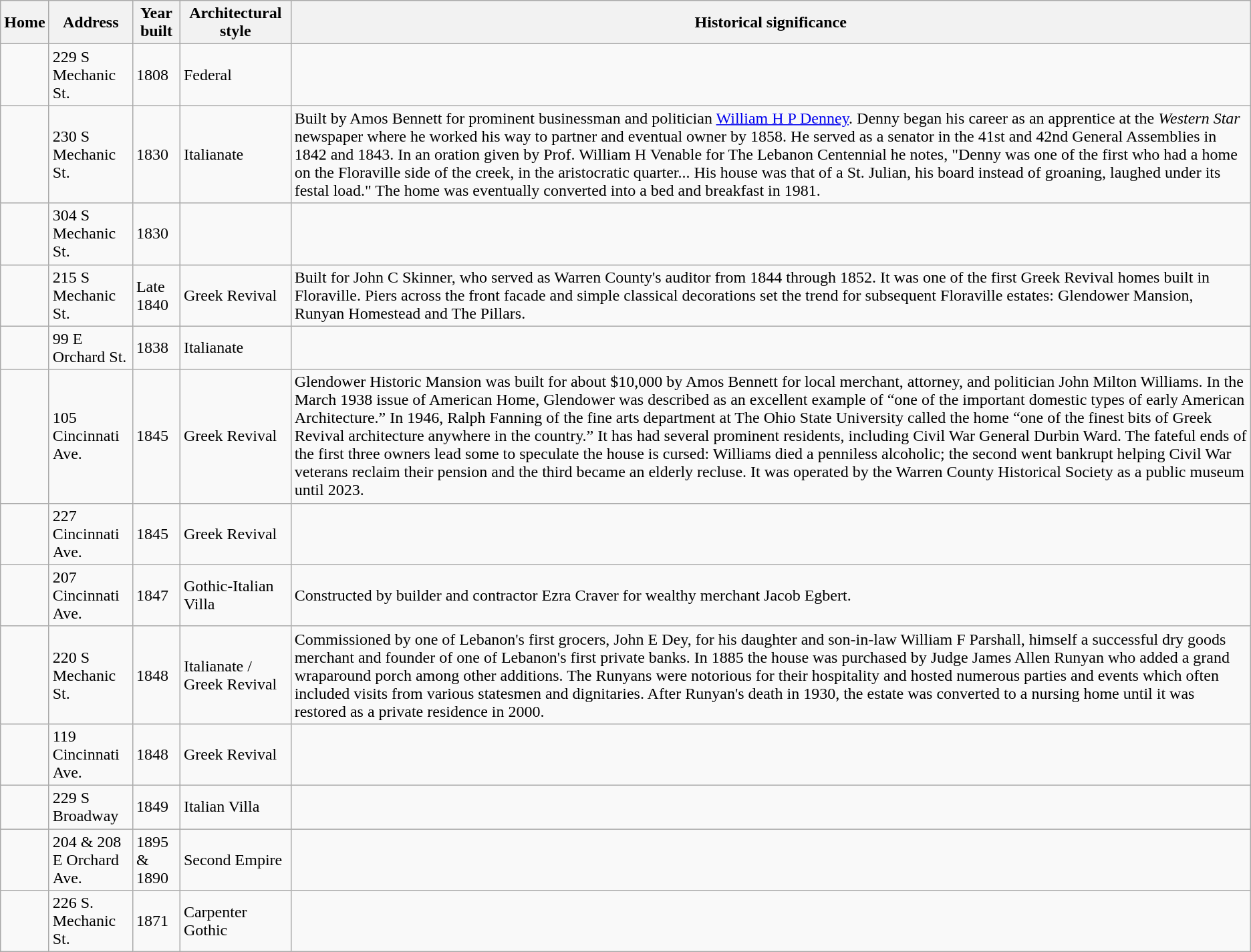<table class="wikitable">
<tr>
<th>Home</th>
<th>Address</th>
<th>Year built</th>
<th>Architectural style</th>
<th>Historical significance</th>
</tr>
<tr>
<td></td>
<td>229 S Mechanic St.</td>
<td>1808</td>
<td>Federal</td>
<td></td>
</tr>
<tr>
<td></td>
<td>230 S Mechanic St.</td>
<td>1830</td>
<td>Italianate</td>
<td>Built by Amos Bennett for prominent businessman and politician <a href='#'>William H P Denney</a>. Denny began his career as an apprentice at the <em>Western Star</em> newspaper where he worked his way to partner and eventual owner by 1858. He served as a senator in the 41st and 42nd General Assemblies in 1842 and 1843. In an oration given by Prof. William H Venable for The Lebanon Centennial he notes, "Denny was one of the first who had a home on the Floraville side of the creek, in the aristocratic quarter... His house was that of a St. Julian, his board instead of groaning, laughed under its festal load." The home was eventually converted into a bed and breakfast in 1981.</td>
</tr>
<tr>
<td></td>
<td>304 S Mechanic St.</td>
<td>1830</td>
<td></td>
<td></td>
</tr>
<tr>
<td></td>
<td>215 S Mechanic St.</td>
<td>Late 1840</td>
<td>Greek Revival</td>
<td>Built for John C Skinner, who served as Warren County's auditor from 1844 through 1852. It was one of the first Greek Revival homes built in Floraville. Piers across the front facade and simple classical decorations set the trend for subsequent Floraville estates: Glendower Mansion, Runyan Homestead and The Pillars.</td>
</tr>
<tr>
<td></td>
<td>99 E Orchard St.</td>
<td>1838</td>
<td>Italianate</td>
<td></td>
</tr>
<tr>
<td></td>
<td>105 Cincinnati Ave.</td>
<td>1845</td>
<td>Greek Revival</td>
<td>Glendower Historic Mansion was built for about $10,000 by Amos Bennett for local merchant, attorney, and politician John Milton Williams. In the March 1938 issue of American Home, Glendower was described as an excellent example of “one of the important domestic types of early American Architecture.” In 1946, Ralph Fanning of the fine arts department at The Ohio State University called the home “one of the finest bits of Greek Revival architecture anywhere in the country.” It has had several prominent residents, including Civil War General Durbin Ward. The fateful ends of the first three owners lead some to speculate the house is cursed: Williams died a penniless alcoholic; the second went bankrupt helping Civil War veterans reclaim their pension and the third became an elderly recluse. It was operated by the Warren County Historical Society as a public museum until 2023.</td>
</tr>
<tr>
<td></td>
<td>227 Cincinnati Ave.</td>
<td>1845</td>
<td>Greek Revival</td>
<td></td>
</tr>
<tr>
<td></td>
<td>207 Cincinnati Ave.</td>
<td>1847</td>
<td>Gothic-Italian Villa</td>
<td>Constructed by builder and contractor Ezra Craver for wealthy merchant Jacob Egbert.</td>
</tr>
<tr>
<td></td>
<td>220 S Mechanic St.</td>
<td>1848</td>
<td>Italianate / Greek Revival</td>
<td>Commissioned by one of Lebanon's first grocers, John E Dey, for his daughter and son-in-law William F Parshall, himself a successful dry goods merchant and founder of one of Lebanon's first private banks. In 1885 the house was purchased by Judge James Allen Runyan who added a grand wraparound porch among other additions. The Runyans were notorious for their hospitality and hosted numerous parties and events which often included visits from various statesmen and dignitaries. After Runyan's death in 1930, the estate was converted to a nursing home until it was restored as a private residence in 2000.</td>
</tr>
<tr>
<td></td>
<td>119 Cincinnati Ave.</td>
<td>1848</td>
<td>Greek Revival</td>
<td></td>
</tr>
<tr>
<td></td>
<td>229 S Broadway</td>
<td>1849</td>
<td>Italian Villa</td>
<td></td>
</tr>
<tr>
<td></td>
<td>204 & 208<br>E Orchard Ave.</td>
<td>1895 & 1890</td>
<td>Second Empire</td>
<td></td>
</tr>
<tr>
<td></td>
<td>226 S. Mechanic St.</td>
<td>1871</td>
<td>Carpenter Gothic</td>
<td></td>
</tr>
</table>
